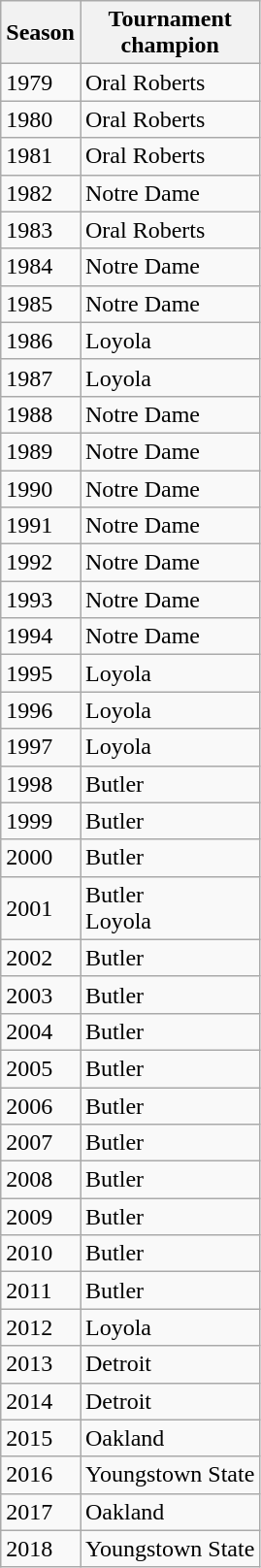<table class="wikitable sortable">
<tr>
<th>Season</th>
<th>Tournament<br>champion</th>
</tr>
<tr>
<td>1979</td>
<td>Oral Roberts</td>
</tr>
<tr>
<td>1980</td>
<td>Oral Roberts</td>
</tr>
<tr>
<td>1981</td>
<td>Oral Roberts</td>
</tr>
<tr>
<td>1982</td>
<td>Notre Dame</td>
</tr>
<tr>
<td>1983</td>
<td>Oral Roberts</td>
</tr>
<tr>
<td>1984</td>
<td>Notre Dame</td>
</tr>
<tr>
<td>1985</td>
<td>Notre Dame</td>
</tr>
<tr>
<td>1986</td>
<td>Loyola</td>
</tr>
<tr>
<td>1987</td>
<td>Loyola</td>
</tr>
<tr>
<td>1988</td>
<td>Notre Dame</td>
</tr>
<tr>
<td>1989</td>
<td>Notre Dame</td>
</tr>
<tr>
<td>1990</td>
<td>Notre Dame</td>
</tr>
<tr>
<td>1991</td>
<td>Notre Dame</td>
</tr>
<tr>
<td>1992</td>
<td>Notre Dame</td>
</tr>
<tr>
<td>1993</td>
<td>Notre Dame</td>
</tr>
<tr>
<td>1994</td>
<td>Notre Dame</td>
</tr>
<tr>
<td>1995</td>
<td>Loyola</td>
</tr>
<tr>
<td>1996</td>
<td>Loyola</td>
</tr>
<tr>
<td>1997</td>
<td>Loyola</td>
</tr>
<tr>
<td>1998</td>
<td>Butler</td>
</tr>
<tr>
<td>1999</td>
<td>Butler</td>
</tr>
<tr>
<td>2000</td>
<td>Butler</td>
</tr>
<tr>
<td>2001</td>
<td>Butler<br>Loyola</td>
</tr>
<tr>
<td>2002</td>
<td>Butler</td>
</tr>
<tr>
<td>2003</td>
<td>Butler</td>
</tr>
<tr>
<td>2004</td>
<td>Butler</td>
</tr>
<tr>
<td>2005</td>
<td>Butler</td>
</tr>
<tr>
<td>2006</td>
<td>Butler</td>
</tr>
<tr>
<td>2007</td>
<td>Butler</td>
</tr>
<tr>
<td>2008</td>
<td>Butler</td>
</tr>
<tr>
<td>2009</td>
<td>Butler</td>
</tr>
<tr>
<td>2010</td>
<td>Butler</td>
</tr>
<tr>
<td>2011</td>
<td>Butler</td>
</tr>
<tr>
<td>2012</td>
<td>Loyola</td>
</tr>
<tr>
<td>2013</td>
<td>Detroit</td>
</tr>
<tr>
<td>2014</td>
<td>Detroit</td>
</tr>
<tr>
<td>2015</td>
<td>Oakland</td>
</tr>
<tr>
<td>2016</td>
<td>Youngstown State</td>
</tr>
<tr>
<td>2017</td>
<td>Oakland</td>
</tr>
<tr>
<td>2018</td>
<td>Youngstown State</td>
</tr>
</table>
